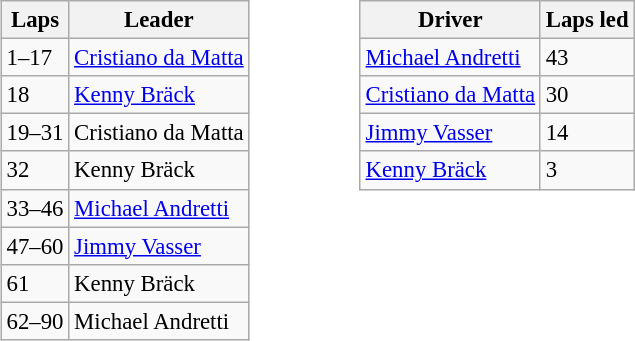<table>
<tr>
<td valign="top"><br><table class="wikitable" style="font-size:95%;">
<tr>
<th>Laps</th>
<th>Leader</th>
</tr>
<tr>
<td>1–17</td>
<td><a href='#'>Cristiano da Matta</a></td>
</tr>
<tr>
<td>18</td>
<td><a href='#'>Kenny Bräck</a></td>
</tr>
<tr>
<td>19–31</td>
<td>Cristiano da Matta</td>
</tr>
<tr>
<td>32</td>
<td>Kenny Bräck</td>
</tr>
<tr>
<td>33–46</td>
<td><a href='#'>Michael Andretti</a></td>
</tr>
<tr>
<td>47–60</td>
<td><a href='#'>Jimmy Vasser</a></td>
</tr>
<tr>
<td>61</td>
<td>Kenny Bräck</td>
</tr>
<tr>
<td>62–90</td>
<td>Michael Andretti</td>
</tr>
</table>
</td>
<td width="50"> </td>
<td valign="top"><br><table class="wikitable" style="font-size:95%;">
<tr>
<th>Driver</th>
<th>Laps led</th>
</tr>
<tr>
<td><a href='#'>Michael Andretti</a></td>
<td>43</td>
</tr>
<tr>
<td><a href='#'>Cristiano da Matta</a></td>
<td>30</td>
</tr>
<tr>
<td><a href='#'>Jimmy Vasser</a></td>
<td>14</td>
</tr>
<tr>
<td><a href='#'>Kenny Bräck</a></td>
<td>3</td>
</tr>
</table>
</td>
</tr>
</table>
